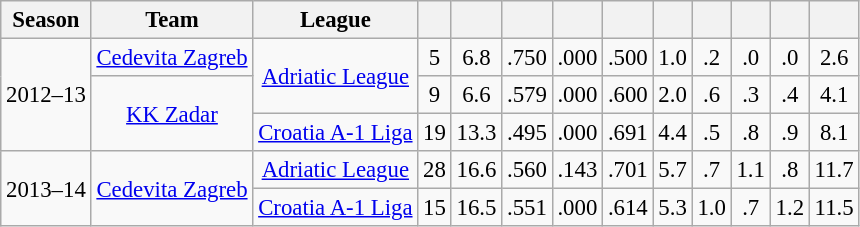<table class="wikitable sortable" style="font-size:95%; text-align:center;">
<tr>
<th>Season</th>
<th>Team</th>
<th>League</th>
<th></th>
<th></th>
<th></th>
<th></th>
<th></th>
<th></th>
<th></th>
<th></th>
<th></th>
<th></th>
</tr>
<tr>
<td rowspan="3">2012–13</td>
<td><a href='#'>Cedevita Zagreb</a></td>
<td rowspan="2"><a href='#'>Adriatic League</a></td>
<td>5</td>
<td>6.8</td>
<td>.750</td>
<td>.000</td>
<td>.500</td>
<td>1.0</td>
<td>.2</td>
<td>.0</td>
<td>.0</td>
<td>2.6</td>
</tr>
<tr>
<td rowspan="2"><a href='#'>KK Zadar</a></td>
<td>9</td>
<td>6.6</td>
<td>.579</td>
<td>.000</td>
<td>.600</td>
<td>2.0</td>
<td>.6</td>
<td>.3</td>
<td>.4</td>
<td>4.1</td>
</tr>
<tr>
<td><a href='#'>Croatia A-1 Liga</a></td>
<td>19</td>
<td>13.3</td>
<td>.495</td>
<td>.000</td>
<td>.691</td>
<td>4.4</td>
<td>.5</td>
<td>.8</td>
<td>.9</td>
<td>8.1</td>
</tr>
<tr>
<td rowspan="2">2013–14</td>
<td rowspan="2"><a href='#'>Cedevita Zagreb</a></td>
<td><a href='#'>Adriatic League</a></td>
<td>28</td>
<td>16.6</td>
<td>.560</td>
<td>.143</td>
<td>.701</td>
<td>5.7</td>
<td>.7</td>
<td>1.1</td>
<td>.8</td>
<td>11.7</td>
</tr>
<tr>
<td><a href='#'>Croatia A-1 Liga</a></td>
<td>15</td>
<td>16.5</td>
<td>.551</td>
<td>.000</td>
<td>.614</td>
<td>5.3</td>
<td>1.0</td>
<td>.7</td>
<td>1.2</td>
<td>11.5</td>
</tr>
</table>
